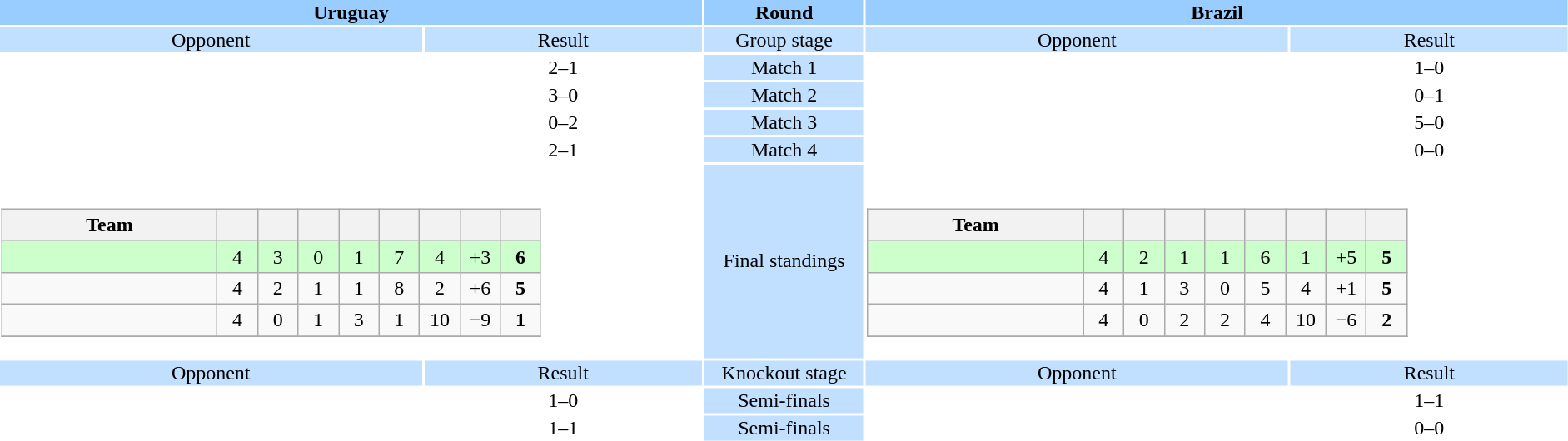<table style="width:100%; text-align:center;">
<tr style="vertical-align:top; background:#9cf;">
<th colspan=2 style="width:1*">Uruguay</th>
<th>Round</th>
<th colspan=2 style="width:1*">Brazil</th>
</tr>
<tr style="vertical-align:top; background:#c1e0ff;">
<td>Opponent</td>
<td>Result</td>
<td>Group stage</td>
<td>Opponent</td>
<td>Result</td>
</tr>
<tr>
<td></td>
<td>2–1</td>
<td style="background:#c1e0ff;">Match 1</td>
<td></td>
<td>1–0</td>
<td></td>
</tr>
<tr>
<td></td>
<td>3–0</td>
<td style="background:#c1e0ff;">Match 2</td>
<td></td>
<td>0–1</td>
<td></td>
</tr>
<tr>
<td></td>
<td>0–2</td>
<td style="background:#c1e0ff;">Match 3</td>
<td></td>
<td>5–0</td>
<td></td>
</tr>
<tr>
<td></td>
<td>2–1</td>
<td style="background:#c1e0ff;">Match 4</td>
<td></td>
<td>0–0</td>
<td></td>
</tr>
<tr>
<td colspan="2" style="text-align:center;"><br><table class="wikitable" style="text-align: center;">
<tr>
<th width="165">Team</th>
<th width="25"></th>
<th width="25"></th>
<th width="25"></th>
<th width="25"></th>
<th width="25"></th>
<th width="25"></th>
<th width="25"></th>
<th width="25"></th>
</tr>
<tr align=center bgcolor=ccffcc>
<td align=left></td>
<td>4</td>
<td>3</td>
<td>0</td>
<td>1</td>
<td>7</td>
<td>4</td>
<td>+3</td>
<td><strong>6</strong></td>
</tr>
<tr align=center>
<td align=left></td>
<td>4</td>
<td>2</td>
<td>1</td>
<td>1</td>
<td>8</td>
<td>2</td>
<td>+6</td>
<td><strong>5</strong></td>
</tr>
<tr align=center>
<td align=left></td>
<td>4</td>
<td>0</td>
<td>1</td>
<td>3</td>
<td>1</td>
<td>10</td>
<td>−9</td>
<td><strong>1</strong></td>
</tr>
<tr>
</tr>
</table>
</td>
<td style="background:#c1e0ff;">Final standings</td>
<td colspan="2" style="text-align:center;"><br><table class="wikitable" style="text-align: center;">
<tr>
<th width="165">Team</th>
<th width="25"></th>
<th width="25"></th>
<th width="25"></th>
<th width="25"></th>
<th width="25"></th>
<th width="25"></th>
<th width="25"></th>
<th width="25"></th>
</tr>
<tr align=center bgcolor=ccffcc>
<td align=left></td>
<td>4</td>
<td>2</td>
<td>1</td>
<td>1</td>
<td>6</td>
<td>1</td>
<td>+5</td>
<td><strong>5</strong></td>
</tr>
<tr align=center>
<td align=left></td>
<td>4</td>
<td>1</td>
<td>3</td>
<td>0</td>
<td>5</td>
<td>4</td>
<td>+1</td>
<td><strong>5</strong></td>
</tr>
<tr align=center>
<td align=left></td>
<td>4</td>
<td>0</td>
<td>2</td>
<td>2</td>
<td>4</td>
<td>10</td>
<td>−6</td>
<td><strong>2</strong></td>
</tr>
<tr>
</tr>
</table>
</td>
</tr>
<tr style="vertical-align:top; background:#c1e0ff;">
<td>Opponent</td>
<td>Result</td>
<td>Knockout stage</td>
<td>Opponent</td>
<td>Result</td>
</tr>
<tr>
<td></td>
<td>1–0</td>
<td style="background:#c1e0ff;">Semi-finals</td>
<td></td>
<td>1–1</td>
</tr>
<tr>
<td></td>
<td>1–1</td>
<td style="background:#c1e0ff;">Semi-finals</td>
<td></td>
<td>0–0</td>
</tr>
</table>
